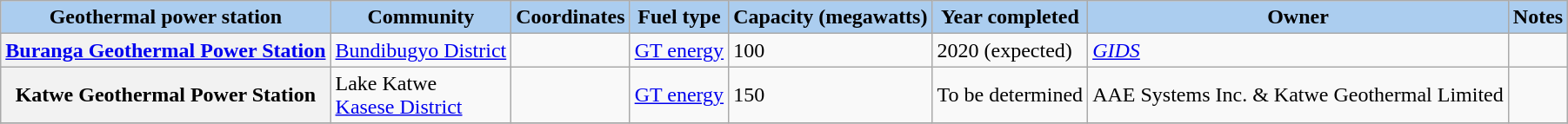<table class="wikitable sortable">
<tr>
<th style="background-color:#ABCDEF;">Geothermal power station</th>
<th style="background-color:#ABCDEF;">Community</th>
<th style="background-color:#ABCDEF;">Coordinates</th>
<th style="background-color:#ABCDEF;">Fuel type</th>
<th data-sort-type="number" style="background-color:#ABCDEF;">Capacity (megawatts)</th>
<th style="background-color:#ABCDEF;">Year completed</th>
<th style="background-color:#ABCDEF;">Owner</th>
<th style="background-color:#ABCDEF;">Notes</th>
</tr>
<tr>
<th><a href='#'>Buranga Geothermal Power Station</a></th>
<td><a href='#'>Bundibugyo District</a></td>
<td></td>
<td><a href='#'>GT energy</a></td>
<td>100</td>
<td>2020 (expected)</td>
<td><em><a href='#'>GIDS</a></em></td>
<td></td>
</tr>
<tr>
<th><strong>Katwe Geothermal Power Station</strong></th>
<td>Lake Katwe <br> <a href='#'>Kasese District</a></td>
<td></td>
<td><a href='#'>GT energy</a></td>
<td>150</td>
<td>To be determined</td>
<td>AAE Systems Inc. & Katwe Geothermal Limited</td>
<td></td>
</tr>
<tr>
</tr>
</table>
